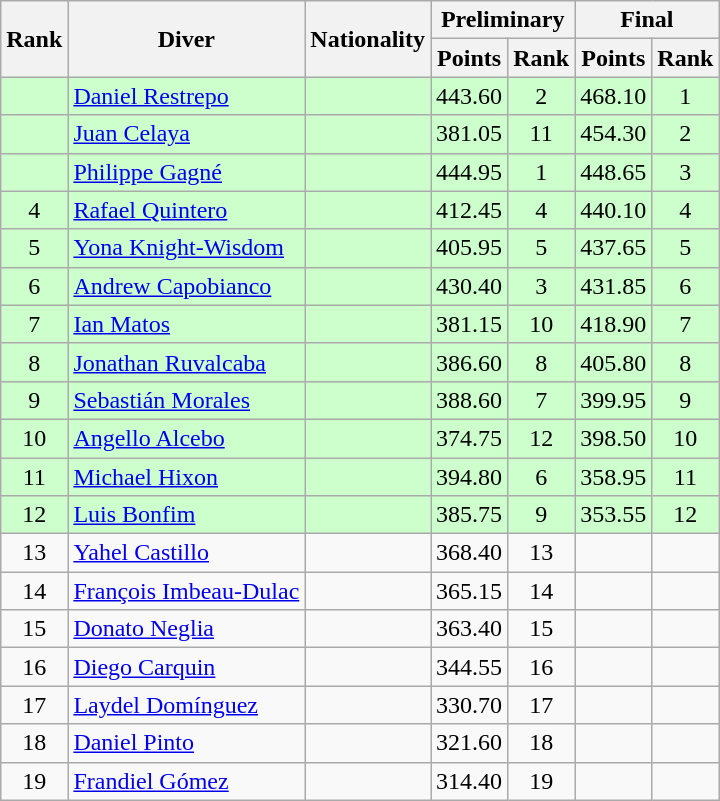<table class="wikitable sortable" style="font-size:100%">
<tr>
<th rowspan="2">Rank</th>
<th rowspan="2">Diver</th>
<th rowspan="2">Nationality</th>
<th colspan="2">Preliminary</th>
<th colspan="2">Final</th>
</tr>
<tr>
<th>Points</th>
<th>Rank</th>
<th>Points</th>
<th>Rank</th>
</tr>
<tr bgcolor=ccffcc>
<td align=center></td>
<td><a href='#'>Daniel Restrepo</a></td>
<td></td>
<td align=center>443.60</td>
<td align=center>2</td>
<td align=center>468.10</td>
<td align=center>1</td>
</tr>
<tr bgcolor=ccffcc>
<td align=center></td>
<td><a href='#'>Juan Celaya</a></td>
<td></td>
<td align=center>381.05</td>
<td align=center>11</td>
<td align=center>454.30</td>
<td align=center>2</td>
</tr>
<tr bgcolor=ccffcc>
<td align=center></td>
<td><a href='#'>Philippe Gagné</a></td>
<td></td>
<td align=center>444.95</td>
<td align=center>1</td>
<td align=center>448.65</td>
<td align=center>3</td>
</tr>
<tr bgcolor=ccffcc>
<td align=center>4</td>
<td><a href='#'>Rafael Quintero</a></td>
<td></td>
<td align=center>412.45</td>
<td align=center>4</td>
<td align=center>440.10</td>
<td align=center>4</td>
</tr>
<tr bgcolor=ccffcc>
<td align=center>5</td>
<td><a href='#'>Yona Knight-Wisdom</a></td>
<td></td>
<td align=center>405.95</td>
<td align=center>5</td>
<td align=center>437.65</td>
<td align=center>5</td>
</tr>
<tr bgcolor=ccffcc>
<td align=center>6</td>
<td><a href='#'>Andrew Capobianco</a></td>
<td></td>
<td align=center>430.40</td>
<td align=center>3</td>
<td align=center>431.85</td>
<td align=center>6</td>
</tr>
<tr bgcolor=ccffcc>
<td align=center>7</td>
<td><a href='#'>Ian Matos</a></td>
<td></td>
<td align=center>381.15</td>
<td align=center>10</td>
<td align=center>418.90</td>
<td align=center>7</td>
</tr>
<tr bgcolor=ccffcc>
<td align=center>8</td>
<td><a href='#'>Jonathan Ruvalcaba</a></td>
<td></td>
<td align=center>386.60</td>
<td align=center>8</td>
<td align=center>405.80</td>
<td align=center>8</td>
</tr>
<tr bgcolor=ccffcc>
<td align=center>9</td>
<td><a href='#'>Sebastián Morales</a></td>
<td></td>
<td align=center>388.60</td>
<td align=center>7</td>
<td align=center>399.95</td>
<td align=center>9</td>
</tr>
<tr bgcolor=ccffcc>
<td align=center>10</td>
<td><a href='#'>Angello Alcebo</a></td>
<td></td>
<td align=center>374.75</td>
<td align=center>12</td>
<td align=center>398.50</td>
<td align=center>10</td>
</tr>
<tr bgcolor=ccffcc>
<td align=center>11</td>
<td><a href='#'>Michael Hixon</a></td>
<td></td>
<td align=center>394.80</td>
<td align=center>6</td>
<td align=center>358.95</td>
<td align=center>11</td>
</tr>
<tr bgcolor=ccffcc>
<td align=center>12</td>
<td><a href='#'>Luis Bonfim</a></td>
<td></td>
<td align=center>385.75</td>
<td align=center>9</td>
<td align=center>353.55</td>
<td align=center>12</td>
</tr>
<tr>
<td align=center>13</td>
<td><a href='#'>Yahel Castillo</a></td>
<td></td>
<td align=center>368.40</td>
<td align=center>13</td>
<td align=center></td>
<td align=center></td>
</tr>
<tr>
<td align=center>14</td>
<td><a href='#'>François Imbeau-Dulac</a></td>
<td></td>
<td align=center>365.15</td>
<td align=center>14</td>
<td align=center></td>
<td align=center></td>
</tr>
<tr>
<td align=center>15</td>
<td><a href='#'>Donato Neglia</a></td>
<td></td>
<td align=center>363.40</td>
<td align=center>15</td>
<td align=center></td>
<td align=center></td>
</tr>
<tr>
<td align=center>16</td>
<td><a href='#'>Diego Carquin</a></td>
<td></td>
<td align=center>344.55</td>
<td align=center>16</td>
<td align=center></td>
<td align=center></td>
</tr>
<tr>
<td align=center>17</td>
<td><a href='#'>Laydel Domínguez</a></td>
<td></td>
<td align=center>330.70</td>
<td align=center>17</td>
<td align=center></td>
<td align=center></td>
</tr>
<tr>
<td align=center>18</td>
<td><a href='#'>Daniel Pinto</a></td>
<td></td>
<td align=center>321.60</td>
<td align=center>18</td>
<td align=center></td>
<td align=center></td>
</tr>
<tr>
<td align=center>19</td>
<td><a href='#'>Frandiel Gómez</a></td>
<td></td>
<td align=center>314.40</td>
<td align=center>19</td>
<td align=center></td>
<td align=center></td>
</tr>
</table>
